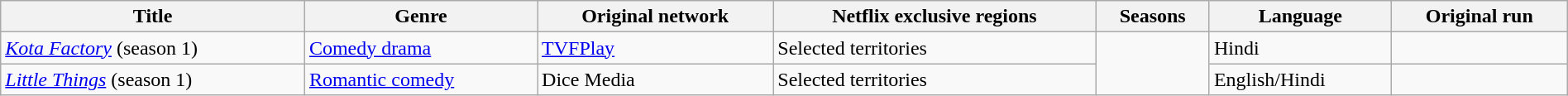<table class="wikitable sortable" style="width:100%;">
<tr>
<th>Title</th>
<th>Genre</th>
<th>Original network</th>
<th>Netflix exclusive regions</th>
<th>Seasons</th>
<th>Language</th>
<th>Original run</th>
</tr>
<tr>
<td><em><a href='#'>Kota Factory</a></em> (season 1)</td>
<td><a href='#'>Comedy drama</a></td>
<td><a href='#'>TVFPlay</a></td>
<td>Selected territories</td>
<td rowspan="2"></td>
<td>Hindi</td>
<td></td>
</tr>
<tr>
<td><em><a href='#'>Little Things</a></em> (season 1)</td>
<td><a href='#'>Romantic comedy</a></td>
<td>Dice Media</td>
<td>Selected territories</td>
<td>English/Hindi</td>
<td></td>
</tr>
</table>
